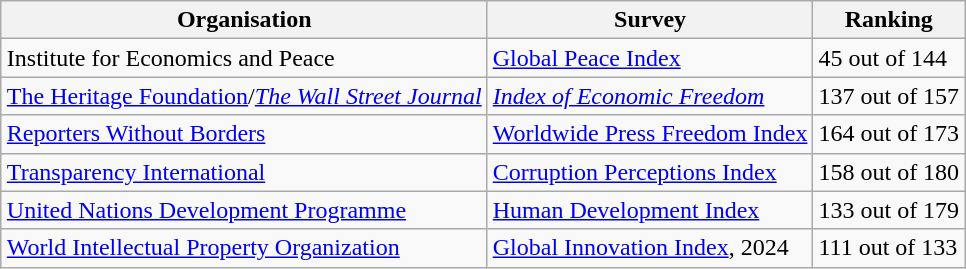<table class="wikitable" style="margin: 1em auto;">
<tr>
<th>Organisation</th>
<th>Survey</th>
<th>Ranking</th>
</tr>
<tr>
<td>Institute for Economics and Peace</td>
<td><a href='#'>Global Peace Index</a></td>
<td>45 out of 144</td>
</tr>
<tr>
<td><a href='#'>The Heritage Foundation</a>/<em><a href='#'>The Wall Street Journal</a></em></td>
<td><em><a href='#'>Index of Economic Freedom</a></em></td>
<td>137 out of 157</td>
</tr>
<tr>
<td><a href='#'>Reporters Without Borders</a></td>
<td><a href='#'>Worldwide Press Freedom Index</a></td>
<td>164 out of 173</td>
</tr>
<tr>
<td><a href='#'>Transparency International</a></td>
<td><a href='#'>Corruption Perceptions Index</a></td>
<td>158 out of 180</td>
</tr>
<tr>
<td><a href='#'>United Nations Development Programme</a></td>
<td><a href='#'>Human Development Index</a></td>
<td>133 out of 179</td>
</tr>
<tr>
<td><a href='#'>World Intellectual Property Organization</a></td>
<td><a href='#'>Global Innovation Index</a>, 2024</td>
<td>111 out of 133</td>
</tr>
</table>
